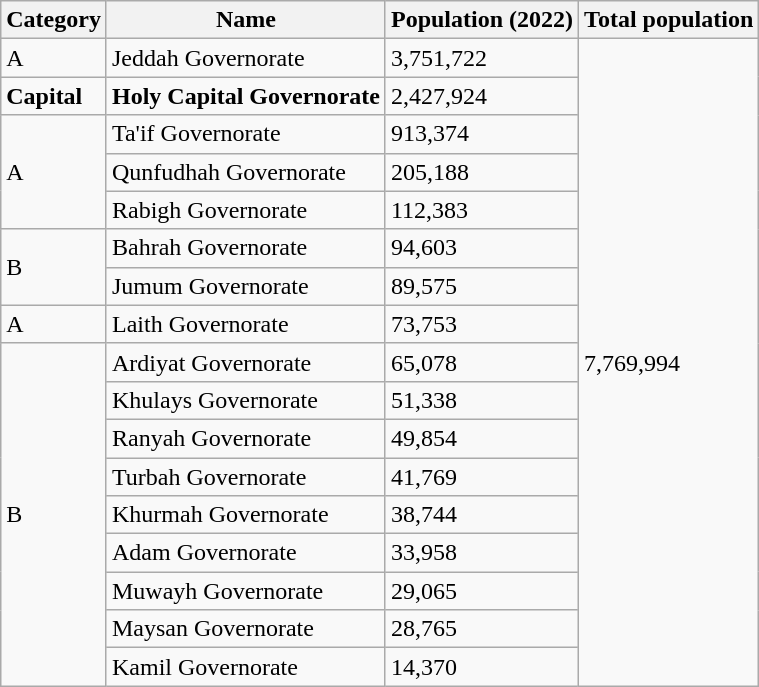<table class="wikitable">
<tr>
<th>Category</th>
<th>Name</th>
<th>Population (2022)</th>
<th>Total population</th>
</tr>
<tr>
<td>A</td>
<td>Jeddah Governorate</td>
<td>3,751,722</td>
<td rowspan="17">7,769,994</td>
</tr>
<tr>
<td><strong>Capital</strong></td>
<td><strong>Holy Capital Governorate</strong></td>
<td>2,427,924</td>
</tr>
<tr>
<td rowspan="3">A</td>
<td>Ta'if Governorate</td>
<td>913,374</td>
</tr>
<tr>
<td>Qunfudhah Governorate</td>
<td>205,188</td>
</tr>
<tr>
<td>Rabigh Governorate</td>
<td>112,383</td>
</tr>
<tr>
<td rowspan="2">B</td>
<td>Bahrah Governorate</td>
<td>94,603</td>
</tr>
<tr>
<td>Jumum Governorate</td>
<td>89,575</td>
</tr>
<tr>
<td>A</td>
<td>Laith Governorate</td>
<td>73,753</td>
</tr>
<tr>
<td rowspan="9">B</td>
<td>Ardiyat  Governorate</td>
<td>65,078</td>
</tr>
<tr>
<td>Khulays Governorate</td>
<td>51,338</td>
</tr>
<tr>
<td>Ranyah Governorate</td>
<td>49,854</td>
</tr>
<tr>
<td>Turbah Governorate</td>
<td>41,769</td>
</tr>
<tr>
<td>Khurmah Governorate</td>
<td>38,744</td>
</tr>
<tr>
<td>Adam Governorate</td>
<td>33,958</td>
</tr>
<tr>
<td>Muwayh Governorate</td>
<td>29,065</td>
</tr>
<tr>
<td>Maysan  Governorate</td>
<td>28,765</td>
</tr>
<tr>
<td>Kamil Governorate</td>
<td>14,370</td>
</tr>
</table>
